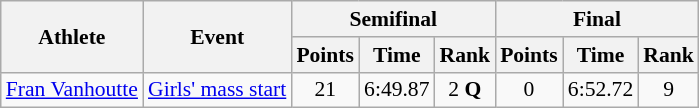<table class="wikitable" style="font-size:90%">
<tr>
<th rowspan=2>Athlete</th>
<th rowspan=2>Event</th>
<th colspan=3>Semifinal</th>
<th colspan=3>Final</th>
</tr>
<tr>
<th>Points</th>
<th>Time</th>
<th>Rank</th>
<th>Points</th>
<th>Time</th>
<th>Rank</th>
</tr>
<tr align=center>
<td align=left><a href='#'>Fran Vanhoutte</a></td>
<td align=left><a href='#'>Girls' mass start</a></td>
<td>21</td>
<td>6:49.87</td>
<td>2 <strong>Q</strong></td>
<td>0</td>
<td>6:52.72</td>
<td>9</td>
</tr>
</table>
